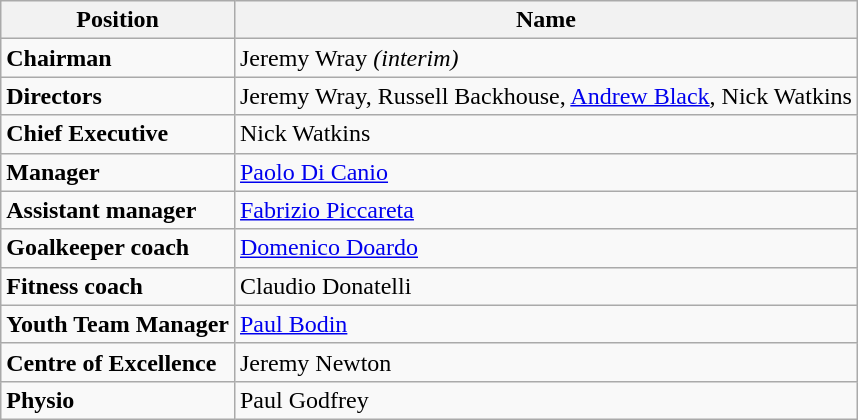<table class="wikitable">
<tr>
<th>Position</th>
<th>Name</th>
</tr>
<tr>
<td align="left"><strong>Chairman</strong></td>
<td align="left"> Jeremy Wray <em>(interim)</em></td>
</tr>
<tr>
<td align="left"><strong>Directors</strong></td>
<td align="left"> Jeremy Wray, Russell Backhouse, <a href='#'>Andrew Black</a>, Nick Watkins</td>
</tr>
<tr>
<td align="left"><strong>Chief Executive</strong></td>
<td align="left"> Nick Watkins</td>
</tr>
<tr>
<td align="left"><strong>Manager</strong></td>
<td align="left"> <a href='#'>Paolo Di Canio</a></td>
</tr>
<tr>
<td align="left"><strong>Assistant manager</strong></td>
<td align="left"> <a href='#'>Fabrizio Piccareta</a></td>
</tr>
<tr>
<td align="left"><strong>Goalkeeper coach</strong></td>
<td align="left"> <a href='#'>Domenico Doardo</a></td>
</tr>
<tr>
<td align="left"><strong>Fitness coach</strong></td>
<td align="left"> Claudio Donatelli</td>
</tr>
<tr>
<td align="left"><strong>Youth Team Manager</strong></td>
<td align="left"> <a href='#'>Paul Bodin</a></td>
</tr>
<tr>
<td align="left"><strong>Centre of Excellence</strong></td>
<td align="left"> Jeremy Newton</td>
</tr>
<tr>
<td align="left"><strong>Physio</strong></td>
<td align="left"> Paul Godfrey</td>
</tr>
</table>
